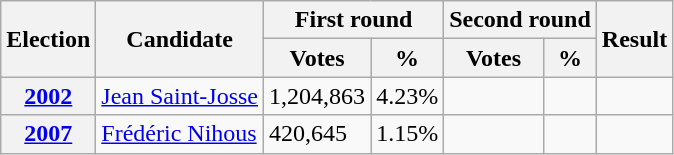<table class="wikitable">
<tr>
<th rowspan=2>Election</th>
<th rowspan=2>Candidate</th>
<th colspan=2>First round</th>
<th colspan=2>Second round</th>
<th rowspan=2>Result</th>
</tr>
<tr>
<th>Votes</th>
<th>%</th>
<th>Votes</th>
<th>%</th>
</tr>
<tr>
<th><a href='#'>2002</a></th>
<td><a href='#'>Jean Saint-Josse</a></td>
<td>1,204,863</td>
<td>4.23%</td>
<td></td>
<td></td>
<td></td>
</tr>
<tr>
<th><a href='#'>2007</a></th>
<td><a href='#'>Frédéric Nihous</a></td>
<td>420,645</td>
<td>1.15%</td>
<td></td>
<td></td>
<td></td>
</tr>
</table>
